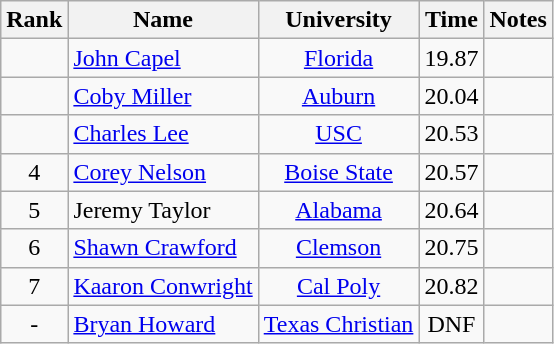<table class="wikitable sortable" style="text-align:center">
<tr>
<th>Rank</th>
<th>Name</th>
<th>University</th>
<th>Time</th>
<th>Notes</th>
</tr>
<tr>
<td></td>
<td align=left><a href='#'>John Capel</a></td>
<td><a href='#'>Florida</a></td>
<td>19.87</td>
<td></td>
</tr>
<tr>
<td></td>
<td align=left><a href='#'>Coby Miller</a></td>
<td><a href='#'>Auburn</a></td>
<td>20.04</td>
<td></td>
</tr>
<tr>
<td></td>
<td align=left><a href='#'>Charles Lee</a></td>
<td><a href='#'>USC</a></td>
<td>20.53</td>
<td></td>
</tr>
<tr>
<td>4</td>
<td align=left><a href='#'>Corey Nelson</a></td>
<td><a href='#'>Boise State</a></td>
<td>20.57</td>
<td></td>
</tr>
<tr>
<td>5</td>
<td align=left>Jeremy Taylor</td>
<td><a href='#'>Alabama</a></td>
<td>20.64</td>
<td></td>
</tr>
<tr>
<td>6</td>
<td align=left><a href='#'>Shawn Crawford</a></td>
<td><a href='#'>Clemson</a></td>
<td>20.75</td>
<td></td>
</tr>
<tr>
<td>7</td>
<td align=left><a href='#'>Kaaron Conwright</a></td>
<td><a href='#'>Cal Poly</a></td>
<td>20.82</td>
<td></td>
</tr>
<tr>
<td>-</td>
<td align=left><a href='#'>Bryan Howard</a></td>
<td><a href='#'>Texas Christian</a></td>
<td>DNF</td>
<td></td>
</tr>
</table>
